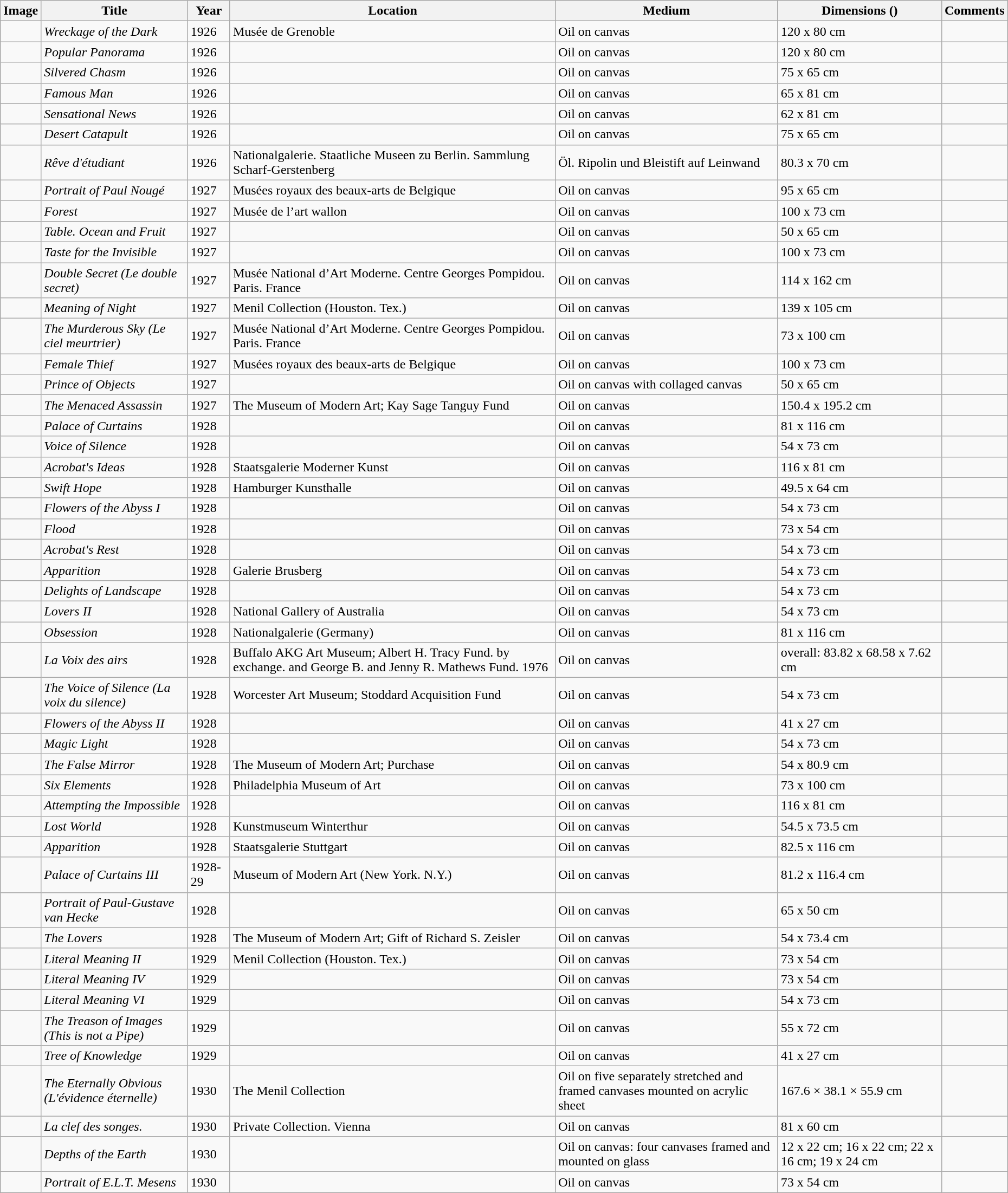<table class="sortable wikitable" style="margin-left:0.5em; text-align:left">
<tr>
<th>Image</th>
<th>Title</th>
<th>Year</th>
<th>Location</th>
<th>Medium</th>
<th>Dimensions ()</th>
<th>Comments</th>
</tr>
<tr>
<td></td>
<td><em>Wreckage of the Dark</em></td>
<td>1926</td>
<td>Musée de Grenoble</td>
<td>Oil on canvas</td>
<td>120 x 80 cm</td>
<td></td>
</tr>
<tr>
<td></td>
<td><em>Popular Panorama</em></td>
<td>1926</td>
<td></td>
<td>Oil on canvas</td>
<td>120 x 80 cm</td>
<td></td>
</tr>
<tr>
<td></td>
<td><em>Silvered Chasm</em></td>
<td>1926</td>
<td></td>
<td>Oil on canvas</td>
<td>75 x 65 cm</td>
<td></td>
</tr>
<tr>
<td></td>
<td><em>Famous Man</em></td>
<td>1926</td>
<td></td>
<td>Oil on canvas</td>
<td>65 x 81 cm</td>
<td></td>
</tr>
<tr>
<td></td>
<td><em>Sensational News</em></td>
<td>1926</td>
<td></td>
<td>Oil on canvas</td>
<td>62 x 81 cm</td>
<td></td>
</tr>
<tr>
<td></td>
<td><em>Desert Catapult</em></td>
<td>1926</td>
<td></td>
<td>Oil on canvas</td>
<td>75 x 65 cm</td>
<td></td>
</tr>
<tr>
<td></td>
<td><em>Rêve d'étudiant</em></td>
<td>1926</td>
<td>Nationalgalerie. Staatliche Museen zu Berlin. Sammlung Scharf-Gerstenberg</td>
<td>Öl. Ripolin und Bleistift auf Leinwand</td>
<td>80.3 x 70 cm</td>
<td></td>
</tr>
<tr>
<td></td>
<td><em>Portrait of Paul Nougé</em></td>
<td>1927</td>
<td>Musées royaux des beaux-arts de Belgique</td>
<td>Oil on canvas</td>
<td>95 x 65 cm</td>
<td></td>
</tr>
<tr>
<td></td>
<td><em>Forest</em></td>
<td>1927</td>
<td>Musée de l’art wallon</td>
<td>Oil on canvas</td>
<td>100 x 73 cm</td>
<td></td>
</tr>
<tr>
<td></td>
<td><em>Table. Ocean and Fruit</em></td>
<td>1927</td>
<td></td>
<td>Oil on canvas</td>
<td>50 x 65 cm</td>
<td></td>
</tr>
<tr>
<td></td>
<td><em>Taste for the Invisible</em></td>
<td>1927</td>
<td></td>
<td>Oil on canvas</td>
<td>100 x 73 cm</td>
<td></td>
</tr>
<tr>
<td></td>
<td><em>Double Secret (Le double secret)</em></td>
<td>1927</td>
<td>Musée National d’Art Moderne. Centre Georges Pompidou. Paris. France</td>
<td>Oil on canvas</td>
<td>114 x 162 cm</td>
<td></td>
</tr>
<tr>
<td></td>
<td><em>Meaning of Night</em></td>
<td>1927</td>
<td>Menil Collection (Houston. Tex.)</td>
<td>Oil on canvas</td>
<td>139 x 105 cm</td>
<td></td>
</tr>
<tr>
<td></td>
<td><em>The Murderous Sky (Le ciel meurtrier)</em></td>
<td>1927</td>
<td>Musée National d’Art Moderne. Centre Georges Pompidou. Paris. France</td>
<td>Oil on canvas</td>
<td>73 x 100 cm</td>
<td></td>
</tr>
<tr>
<td></td>
<td><em>Female Thief</em></td>
<td>1927</td>
<td>Musées royaux des beaux-arts de Belgique</td>
<td>Oil on canvas</td>
<td>100 x 73 cm</td>
<td></td>
</tr>
<tr>
<td></td>
<td><em>Prince of Objects</em></td>
<td>1927</td>
<td></td>
<td>Oil on canvas with collaged canvas</td>
<td>50 x 65 cm</td>
<td></td>
</tr>
<tr>
<td></td>
<td><em>The Menaced Assassin</em></td>
<td>1927</td>
<td>The Museum of Modern Art; Kay Sage Tanguy Fund</td>
<td>Oil on canvas</td>
<td>150.4 x 195.2 cm</td>
<td></td>
</tr>
<tr>
<td></td>
<td><em>Palace of Curtains</em></td>
<td>1928</td>
<td></td>
<td>Oil on canvas</td>
<td>81 x 116 cm</td>
<td></td>
</tr>
<tr>
<td></td>
<td><em>Voice of Silence</em></td>
<td>1928</td>
<td></td>
<td>Oil on canvas</td>
<td>54 x 73 cm</td>
<td></td>
</tr>
<tr>
<td></td>
<td><em>Acrobat's Ideas</em></td>
<td>1928</td>
<td>Staatsgalerie Moderner Kunst</td>
<td>Oil on canvas</td>
<td>116 x 81 cm</td>
<td></td>
</tr>
<tr>
<td></td>
<td><em>Swift Hope</em></td>
<td>1928</td>
<td>Hamburger Kunsthalle</td>
<td>Oil on canvas</td>
<td>49.5 x 64 cm</td>
<td></td>
</tr>
<tr>
<td></td>
<td><em>Flowers of the Abyss I</em></td>
<td>1928</td>
<td></td>
<td>Oil on canvas</td>
<td>54 x 73 cm</td>
<td></td>
</tr>
<tr>
<td></td>
<td><em>Flood</em></td>
<td>1928</td>
<td></td>
<td>Oil on canvas</td>
<td>73 x 54 cm</td>
<td></td>
</tr>
<tr>
<td></td>
<td><em>Acrobat's Rest</em></td>
<td>1928</td>
<td></td>
<td>Oil on canvas</td>
<td>54 x 73 cm</td>
<td></td>
</tr>
<tr>
<td></td>
<td><em>Apparition</em></td>
<td>1928</td>
<td>Galerie Brusberg</td>
<td>Oil on canvas</td>
<td>54 x 73 cm</td>
<td></td>
</tr>
<tr>
<td></td>
<td><em>Delights of Landscape</em></td>
<td>1928</td>
<td></td>
<td>Oil on canvas</td>
<td>54 x 73 cm</td>
<td></td>
</tr>
<tr>
<td></td>
<td><em>Lovers II</em></td>
<td>1928</td>
<td>National Gallery of Australia</td>
<td>Oil on canvas</td>
<td>54 x 73 cm</td>
<td></td>
</tr>
<tr>
<td></td>
<td><em>Obsession</em></td>
<td>1928</td>
<td>Nationalgalerie (Germany)</td>
<td>Oil on canvas</td>
<td>81 x 116 cm</td>
<td></td>
</tr>
<tr>
<td></td>
<td><em>La Voix des airs</em></td>
<td>1928</td>
<td>Buffalo AKG Art Museum; Albert H. Tracy Fund. by exchange. and George B. and Jenny R. Mathews Fund. 1976</td>
<td>Oil on canvas</td>
<td>overall: 83.82 x 68.58 x 7.62 cm</td>
<td></td>
</tr>
<tr>
<td></td>
<td><em>The Voice of Silence (La voix du silence)</em></td>
<td>1928</td>
<td>Worcester Art Museum; Stoddard Acquisition Fund</td>
<td>Oil on canvas</td>
<td>54 x 73 cm</td>
<td></td>
</tr>
<tr>
<td></td>
<td><em>Flowers of the Abyss II</em></td>
<td>1928</td>
<td></td>
<td>Oil on canvas</td>
<td>41 x 27 cm</td>
<td></td>
</tr>
<tr>
<td></td>
<td><em>Magic Light</em></td>
<td>1928</td>
<td></td>
<td>Oil on canvas</td>
<td>54 x 73 cm</td>
<td></td>
</tr>
<tr>
<td></td>
<td><em>The False Mirror</em></td>
<td>1928</td>
<td>The Museum of Modern Art; Purchase</td>
<td>Oil on canvas</td>
<td>54 x 80.9 cm</td>
<td></td>
</tr>
<tr>
<td></td>
<td><em>Six Elements</em></td>
<td>1928</td>
<td>Philadelphia Museum of Art</td>
<td>Oil on canvas</td>
<td>73 x 100 cm</td>
<td></td>
</tr>
<tr>
<td></td>
<td><em>Attempting the Impossible</em></td>
<td>1928</td>
<td></td>
<td>Oil on canvas</td>
<td>116 x 81 cm</td>
<td></td>
</tr>
<tr>
<td></td>
<td><em>Lost World</em></td>
<td>1928</td>
<td>Kunstmuseum Winterthur</td>
<td>Oil on canvas</td>
<td>54.5 x 73.5 cm</td>
<td></td>
</tr>
<tr>
<td></td>
<td><em>Apparition</em></td>
<td>1928</td>
<td>Staatsgalerie Stuttgart</td>
<td>Oil on canvas</td>
<td>82.5 x 116 cm</td>
<td></td>
</tr>
<tr>
<td></td>
<td><em>Palace of Curtains III</em></td>
<td>1928-29</td>
<td>Museum of Modern Art (New York. N.Y.)</td>
<td>Oil on canvas</td>
<td>81.2 x 116.4 cm</td>
<td></td>
</tr>
<tr>
<td></td>
<td><em>Portrait of Paul-Gustave van Hecke</em></td>
<td>1928</td>
<td></td>
<td>Oil on canvas</td>
<td>65 x 50 cm</td>
<td></td>
</tr>
<tr>
<td></td>
<td><em>The Lovers</em></td>
<td>1928</td>
<td>The Museum of Modern Art; Gift of Richard S. Zeisler</td>
<td>Oil on canvas</td>
<td>54 x 73.4 cm</td>
<td></td>
</tr>
<tr>
<td></td>
<td><em>Literal Meaning II</em></td>
<td>1929</td>
<td>Menil Collection (Houston. Tex.)</td>
<td>Oil on canvas</td>
<td>73 x 54 cm</td>
<td></td>
</tr>
<tr>
<td></td>
<td><em>Literal Meaning IV</em></td>
<td>1929</td>
<td></td>
<td>Oil on canvas</td>
<td>73 x 54 cm</td>
<td></td>
</tr>
<tr>
<td></td>
<td><em>Literal Meaning VI</em></td>
<td>1929</td>
<td></td>
<td>Oil on canvas</td>
<td>54 x 73 cm</td>
<td></td>
</tr>
<tr>
<td></td>
<td><em>The Treason of Images (This is not a Pipe)</em></td>
<td>1929</td>
<td></td>
<td>Oil on canvas</td>
<td>55 x 72 cm</td>
<td></td>
</tr>
<tr>
<td></td>
<td><em>Tree of Knowledge</em></td>
<td>1929</td>
<td></td>
<td>Oil on canvas</td>
<td>41 x 27 cm</td>
<td></td>
</tr>
<tr>
<td></td>
<td><em>The Eternally Obvious (L'évidence éternelle)</em></td>
<td>1930</td>
<td>The Menil Collection</td>
<td>Oil on five separately stretched and framed canvases mounted on acrylic sheet</td>
<td>167.6 × 38.1 × 55.9  cm</td>
<td></td>
</tr>
<tr>
<td></td>
<td><em>La clef des songes.</em></td>
<td>1930</td>
<td>Private Collection. Vienna</td>
<td>Oil on canvas</td>
<td>81 x 60 cm</td>
<td></td>
</tr>
<tr>
<td></td>
<td><em>Depths of the Earth</em></td>
<td>1930</td>
<td></td>
<td>Oil on canvas: four canvases framed and mounted on glass</td>
<td>12 x 22 cm; 16 x 22 cm; 22 x 16 cm; 19 x 24 cm</td>
<td></td>
</tr>
<tr>
<td></td>
<td><em>Portrait of E.L.T. Mesens</em></td>
<td>1930</td>
<td></td>
<td>Oil on canvas</td>
<td>73 x 54 cm</td>
<td></td>
</tr>
</table>
